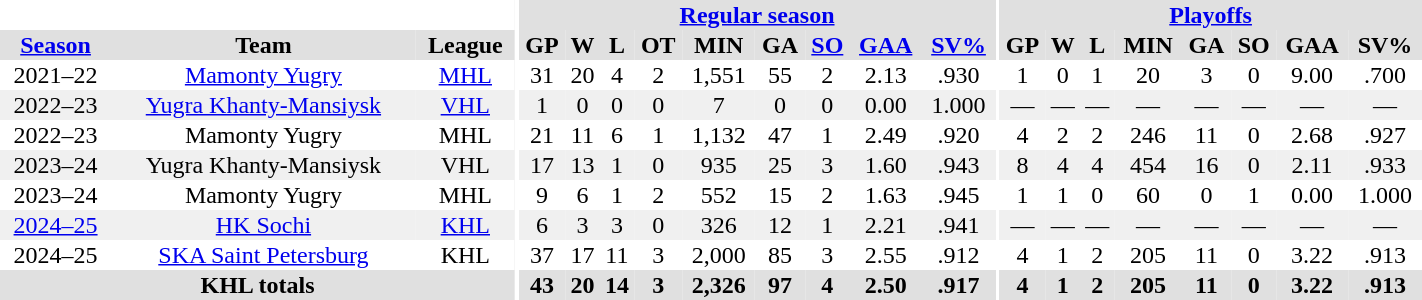<table border="0" cellpadding="1" cellspacing="0" style="text-align:center; width:75%;">
<tr bgcolor="#e0e0e0">
<th colspan="3" bgcolor="#ffffff"></th>
<th rowspan="99" bgcolor="#ffffff"></th>
<th colspan="9" bgcolor="#e0e0e0"><a href='#'>Regular season</a></th>
<th rowspan="99" bgcolor="#ffffff"></th>
<th colspan="8" bgcolor="#e0e0e0"><a href='#'>Playoffs</a></th>
</tr>
<tr bgcolor="#e0e0e0">
<th><a href='#'>Season</a></th>
<th>Team</th>
<th>League</th>
<th>GP</th>
<th>W</th>
<th>L</th>
<th>OT</th>
<th>MIN</th>
<th>GA</th>
<th><a href='#'>SO</a></th>
<th><a href='#'>GAA</a></th>
<th><a href='#'>SV%</a></th>
<th>GP</th>
<th>W</th>
<th>L</th>
<th>MIN</th>
<th>GA</th>
<th>SO</th>
<th>GAA</th>
<th>SV%</th>
</tr>
<tr>
<td>2021–22</td>
<td><a href='#'>Mamonty Yugry</a></td>
<td><a href='#'>MHL</a></td>
<td>31</td>
<td>20</td>
<td>4</td>
<td>2</td>
<td>1,551</td>
<td>55</td>
<td>2</td>
<td>2.13</td>
<td>.930</td>
<td>1</td>
<td>0</td>
<td>1</td>
<td>20</td>
<td>3</td>
<td>0</td>
<td>9.00</td>
<td>.700</td>
</tr>
<tr bgcolor="#f0f0f0">
<td>2022–23</td>
<td><a href='#'>Yugra Khanty-Mansiysk</a></td>
<td><a href='#'>VHL</a></td>
<td>1</td>
<td>0</td>
<td>0</td>
<td>0</td>
<td>7</td>
<td>0</td>
<td>0</td>
<td>0.00</td>
<td>1.000</td>
<td>—</td>
<td>—</td>
<td>—</td>
<td>—</td>
<td>—</td>
<td>—</td>
<td>—</td>
<td>—</td>
</tr>
<tr>
<td>2022–23</td>
<td>Mamonty Yugry</td>
<td>MHL</td>
<td>21</td>
<td>11</td>
<td>6</td>
<td>1</td>
<td>1,132</td>
<td>47</td>
<td>1</td>
<td>2.49</td>
<td>.920</td>
<td>4</td>
<td>2</td>
<td>2</td>
<td>246</td>
<td>11</td>
<td>0</td>
<td>2.68</td>
<td>.927</td>
</tr>
<tr bgcolor="#f0f0f0">
<td>2023–24</td>
<td>Yugra Khanty-Mansiysk</td>
<td>VHL</td>
<td>17</td>
<td>13</td>
<td>1</td>
<td>0</td>
<td>935</td>
<td>25</td>
<td>3</td>
<td>1.60</td>
<td>.943</td>
<td>8</td>
<td>4</td>
<td>4</td>
<td>454</td>
<td>16</td>
<td>0</td>
<td>2.11</td>
<td>.933</td>
</tr>
<tr>
<td>2023–24</td>
<td>Mamonty Yugry</td>
<td>MHL</td>
<td>9</td>
<td>6</td>
<td>1</td>
<td>2</td>
<td>552</td>
<td>15</td>
<td>2</td>
<td>1.63</td>
<td>.945</td>
<td>1</td>
<td>1</td>
<td>0</td>
<td>60</td>
<td>0</td>
<td>1</td>
<td>0.00</td>
<td>1.000</td>
</tr>
<tr bgcolor="#f0f0f0">
<td><a href='#'>2024–25</a></td>
<td><a href='#'>HK Sochi</a></td>
<td><a href='#'>KHL</a></td>
<td>6</td>
<td>3</td>
<td>3</td>
<td>0</td>
<td>326</td>
<td>12</td>
<td>1</td>
<td>2.21</td>
<td>.941</td>
<td>—</td>
<td>—</td>
<td>—</td>
<td>—</td>
<td>—</td>
<td>—</td>
<td>—</td>
<td>—</td>
</tr>
<tr>
<td>2024–25</td>
<td><a href='#'>SKA Saint Petersburg</a></td>
<td>KHL</td>
<td>37</td>
<td>17</td>
<td>11</td>
<td>3</td>
<td>2,000</td>
<td>85</td>
<td>3</td>
<td>2.55</td>
<td>.912</td>
<td>4</td>
<td>1</td>
<td>2</td>
<td>205</td>
<td>11</td>
<td>0</td>
<td>3.22</td>
<td>.913</td>
</tr>
<tr bgcolor="#e0e0e0">
<th colspan="3">KHL totals</th>
<th>43</th>
<th>20</th>
<th>14</th>
<th>3</th>
<th>2,326</th>
<th>97</th>
<th>4</th>
<th>2.50</th>
<th>.917</th>
<th>4</th>
<th>1</th>
<th>2</th>
<th>205</th>
<th>11</th>
<th>0</th>
<th>3.22</th>
<th>.913</th>
</tr>
</table>
